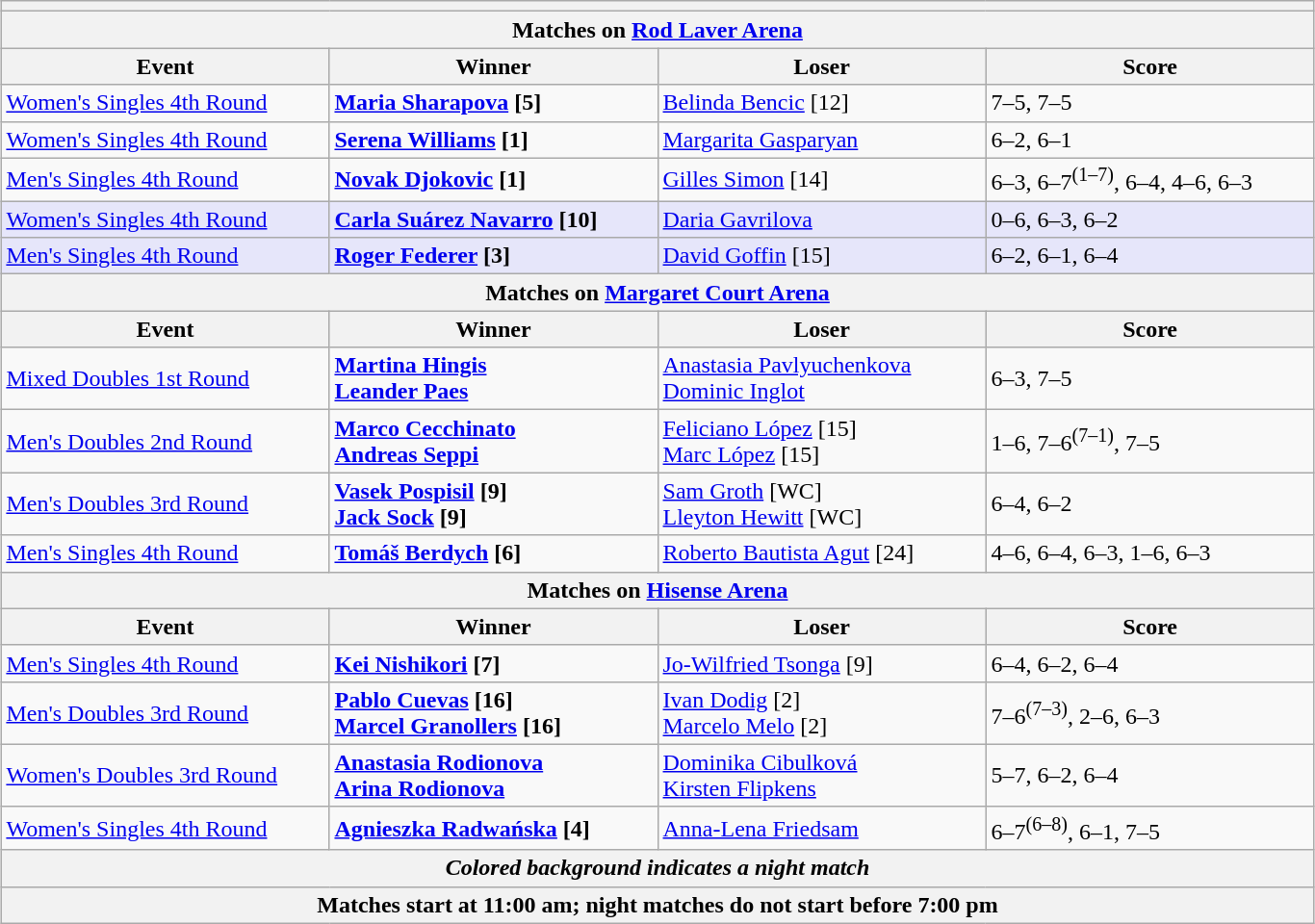<table class="wikitable collapsible uncollapsed" style="margin:1em auto;">
<tr>
<th colspan=4></th>
</tr>
<tr>
<th colspan=4><strong>Matches on <a href='#'>Rod Laver Arena</a></strong></th>
</tr>
<tr>
<th style="width:220px;">Event</th>
<th style="width:220px;">Winner</th>
<th style="width:220px;">Loser</th>
<th style="width:220px;">Score</th>
</tr>
<tr>
<td><a href='#'>Women's Singles 4th Round</a></td>
<td><strong> <a href='#'>Maria Sharapova</a> [5]</strong></td>
<td> <a href='#'>Belinda Bencic</a> [12]</td>
<td>7–5, 7–5</td>
</tr>
<tr>
<td><a href='#'>Women's Singles 4th Round</a></td>
<td><strong> <a href='#'>Serena Williams</a> [1]</strong></td>
<td> <a href='#'>Margarita Gasparyan</a></td>
<td>6–2, 6–1</td>
</tr>
<tr>
<td><a href='#'>Men's Singles 4th Round</a></td>
<td><strong> <a href='#'>Novak Djokovic</a> [1]</strong></td>
<td> <a href='#'>Gilles Simon</a> [14]</td>
<td>6–3, 6–7<sup>(1–7)</sup>, 6–4, 4–6, 6–3</td>
</tr>
<tr bgcolor=lavender>
<td><a href='#'>Women's Singles 4th Round</a></td>
<td><strong> <a href='#'>Carla Suárez Navarro</a> [10]</strong></td>
<td> <a href='#'>Daria Gavrilova</a></td>
<td>0–6, 6–3, 6–2</td>
</tr>
<tr bgcolor=lavender>
<td><a href='#'>Men's Singles 4th Round</a></td>
<td><strong> <a href='#'>Roger Federer</a> [3]</strong></td>
<td> <a href='#'>David Goffin</a> [15]</td>
<td>6–2, 6–1, 6–4</td>
</tr>
<tr>
<th colspan=4><strong>Matches on <a href='#'>Margaret Court Arena</a></strong></th>
</tr>
<tr>
<th style="width:220px;">Event</th>
<th style="width:220px;">Winner</th>
<th style="width:220px;">Loser</th>
<th style="width:220px;">Score</th>
</tr>
<tr>
<td><a href='#'>Mixed Doubles 1st Round</a></td>
<td><strong> <a href='#'>Martina Hingis</a> <br>  <a href='#'>Leander Paes</a></strong></td>
<td> <a href='#'>Anastasia Pavlyuchenkova</a> <br>  <a href='#'>Dominic Inglot</a></td>
<td>6–3, 7–5</td>
</tr>
<tr>
<td><a href='#'>Men's Doubles 2nd Round</a></td>
<td><strong> <a href='#'>Marco Cecchinato</a><br> <a href='#'>Andreas Seppi</a></strong></td>
<td> <a href='#'>Feliciano López</a> [15]<br> <a href='#'>Marc López</a> [15]</td>
<td>1–6, 7–6<sup>(7–1)</sup>, 7–5</td>
</tr>
<tr>
<td><a href='#'>Men's Doubles 3rd Round</a></td>
<td><strong> <a href='#'>Vasek Pospisil</a> [9]<br> <a href='#'>Jack Sock</a> [9]</strong></td>
<td> <a href='#'>Sam Groth</a> [WC]<br> <a href='#'>Lleyton Hewitt</a> [WC]</td>
<td>6–4, 6–2</td>
</tr>
<tr>
<td><a href='#'>Men's Singles 4th Round</a></td>
<td><strong> <a href='#'>Tomáš Berdych</a> [6]</strong></td>
<td> <a href='#'>Roberto Bautista Agut</a> [24]</td>
<td>4–6, 6–4, 6–3, 1–6, 6–3</td>
</tr>
<tr>
<th colspan=4><strong>Matches on <a href='#'>Hisense Arena</a></strong></th>
</tr>
<tr>
<th style="width:220px;">Event</th>
<th style="width:220px;">Winner</th>
<th style="width:220px;">Loser</th>
<th style="width:220px;">Score</th>
</tr>
<tr>
<td><a href='#'>Men's Singles 4th Round</a></td>
<td><strong> <a href='#'>Kei Nishikori</a> [7]</strong></td>
<td> <a href='#'>Jo-Wilfried Tsonga</a> [9]</td>
<td>6–4, 6–2, 6–4</td>
</tr>
<tr>
<td><a href='#'>Men's Doubles 3rd Round</a></td>
<td><strong> <a href='#'>Pablo Cuevas</a> [16]<br> <a href='#'>Marcel Granollers</a> [16]</strong></td>
<td> <a href='#'>Ivan Dodig</a> [2]<br> <a href='#'>Marcelo Melo</a> [2]</td>
<td>7–6<sup>(7–3)</sup>, 2–6, 6–3</td>
</tr>
<tr>
<td><a href='#'>Women's Doubles 3rd Round</a></td>
<td><strong> <a href='#'>Anastasia Rodionova</a><br> <a href='#'>Arina Rodionova</a></strong></td>
<td> <a href='#'>Dominika Cibulková</a><br> <a href='#'>Kirsten Flipkens</a></td>
<td>5–7, 6–2, 6–4</td>
</tr>
<tr>
<td><a href='#'>Women's Singles 4th Round</a></td>
<td><strong> <a href='#'>Agnieszka Radwańska</a> [4]</strong></td>
<td> <a href='#'>Anna-Lena Friedsam</a></td>
<td>6–7<sup>(6–8)</sup>, 6–1, 7–5</td>
</tr>
<tr>
<th colspan=4><em>Colored background indicates a night match</em></th>
</tr>
<tr>
<th colspan=4>Matches start at 11:00 am; night matches do not start before 7:00 pm</th>
</tr>
</table>
